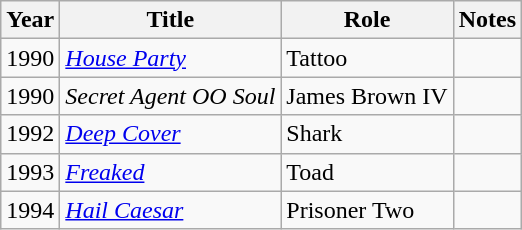<table class="wikitable">
<tr>
<th>Year</th>
<th>Title</th>
<th>Role</th>
<th>Notes</th>
</tr>
<tr>
<td>1990</td>
<td><em><a href='#'>House Party</a></em></td>
<td>Tattoo</td>
<td></td>
</tr>
<tr>
<td>1990</td>
<td><em>Secret Agent OO Soul</em></td>
<td>James Brown IV</td>
<td></td>
</tr>
<tr>
<td>1992</td>
<td><em><a href='#'>Deep Cover</a></em></td>
<td>Shark</td>
<td></td>
</tr>
<tr>
<td>1993</td>
<td><em><a href='#'>Freaked</a></em></td>
<td>Toad</td>
<td></td>
</tr>
<tr>
<td>1994</td>
<td><em><a href='#'>Hail Caesar</a></em></td>
<td>Prisoner Two</td>
<td></td>
</tr>
</table>
